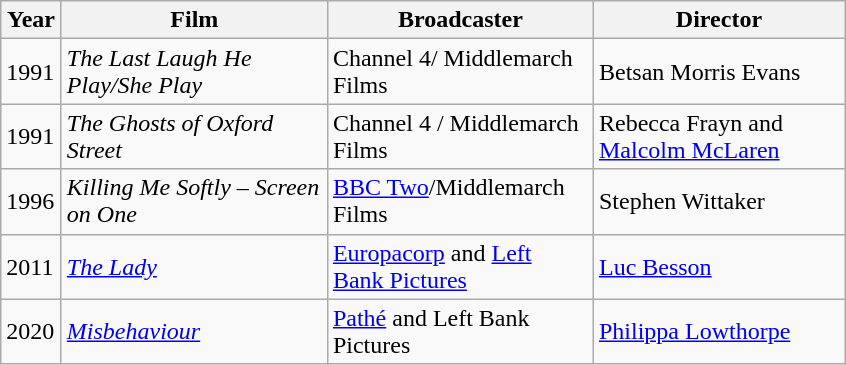<table class="wikitable">
<tr>
<th width="33">Year</th>
<th width="170">Film</th>
<th width="170">Broadcaster</th>
<th width="160">Director</th>
</tr>
<tr>
<td>1991</td>
<td><em>The Last Laugh He Play/She Play</em></td>
<td>Channel 4/ Middlemarch Films</td>
<td>Betsan Morris Evans</td>
</tr>
<tr>
<td>1991</td>
<td><em>The Ghosts of Oxford Street</em></td>
<td>Channel 4 / Middlemarch Films</td>
<td>Rebecca Frayn and <a href='#'>Malcolm McLaren</a></td>
</tr>
<tr>
<td>1996</td>
<td><em>Killing Me Softly – Screen on One</em></td>
<td><a href='#'>BBC Two</a>/Middlemarch Films</td>
<td>Stephen Wittaker</td>
</tr>
<tr>
<td>2011</td>
<td><em><a href='#'>The Lady</a></em></td>
<td><a href='#'>Europacorp</a> and <a href='#'>Left Bank Pictures</a></td>
<td><a href='#'>Luc Besson</a></td>
</tr>
<tr>
<td>2020</td>
<td><em><a href='#'>Misbehaviour</a></em></td>
<td><a href='#'>Pathé</a> and Left Bank Pictures</td>
<td><a href='#'>Philippa Lowthorpe</a></td>
</tr>
</table>
